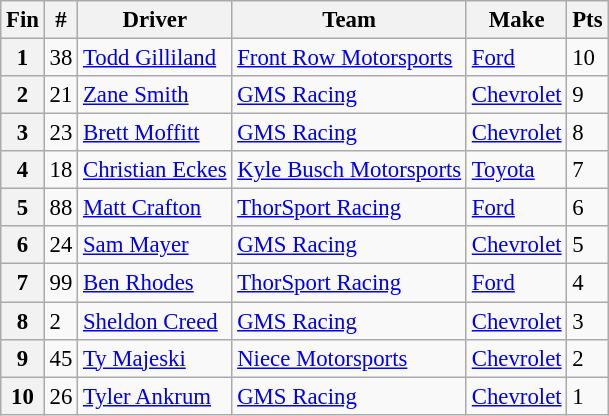<table class="wikitable" style="font-size:95%">
<tr>
<th>Fin</th>
<th>#</th>
<th>Driver</th>
<th>Team</th>
<th>Make</th>
<th>Pts</th>
</tr>
<tr>
<th>1</th>
<td>38</td>
<td><a href='#'>Todd Gilliland</a></td>
<td><a href='#'>Front Row Motorsports</a></td>
<td><a href='#'>Ford</a></td>
<td>10</td>
</tr>
<tr>
<th>2</th>
<td>21</td>
<td><a href='#'>Zane Smith</a></td>
<td><a href='#'>GMS Racing</a></td>
<td><a href='#'>Chevrolet</a></td>
<td>9</td>
</tr>
<tr>
<th>3</th>
<td>23</td>
<td><a href='#'>Brett Moffitt</a></td>
<td><a href='#'>GMS Racing</a></td>
<td><a href='#'>Chevrolet</a></td>
<td>8</td>
</tr>
<tr>
<th>4</th>
<td>18</td>
<td><a href='#'>Christian Eckes</a></td>
<td><a href='#'>Kyle Busch Motorsports</a></td>
<td><a href='#'>Toyota</a></td>
<td>7</td>
</tr>
<tr>
<th>5</th>
<td>88</td>
<td><a href='#'>Matt Crafton</a></td>
<td><a href='#'>ThorSport Racing</a></td>
<td><a href='#'>Ford</a></td>
<td>6</td>
</tr>
<tr>
<th>6</th>
<td>24</td>
<td><a href='#'>Sam Mayer</a></td>
<td><a href='#'>GMS Racing</a></td>
<td><a href='#'>Chevrolet</a></td>
<td>5</td>
</tr>
<tr>
<th>7</th>
<td>99</td>
<td><a href='#'>Ben Rhodes</a></td>
<td><a href='#'>ThorSport Racing</a></td>
<td><a href='#'>Ford</a></td>
<td>4</td>
</tr>
<tr>
<th>8</th>
<td>2</td>
<td><a href='#'>Sheldon Creed</a></td>
<td><a href='#'>GMS Racing</a></td>
<td><a href='#'>Chevrolet</a></td>
<td>3</td>
</tr>
<tr>
<th>9</th>
<td>45</td>
<td><a href='#'>Ty Majeski</a></td>
<td><a href='#'>Niece Motorsports</a></td>
<td><a href='#'>Chevrolet</a></td>
<td>2</td>
</tr>
<tr>
<th>10</th>
<td>26</td>
<td><a href='#'>Tyler Ankrum</a></td>
<td><a href='#'>GMS Racing</a></td>
<td><a href='#'>Chevrolet</a></td>
<td>1</td>
</tr>
</table>
